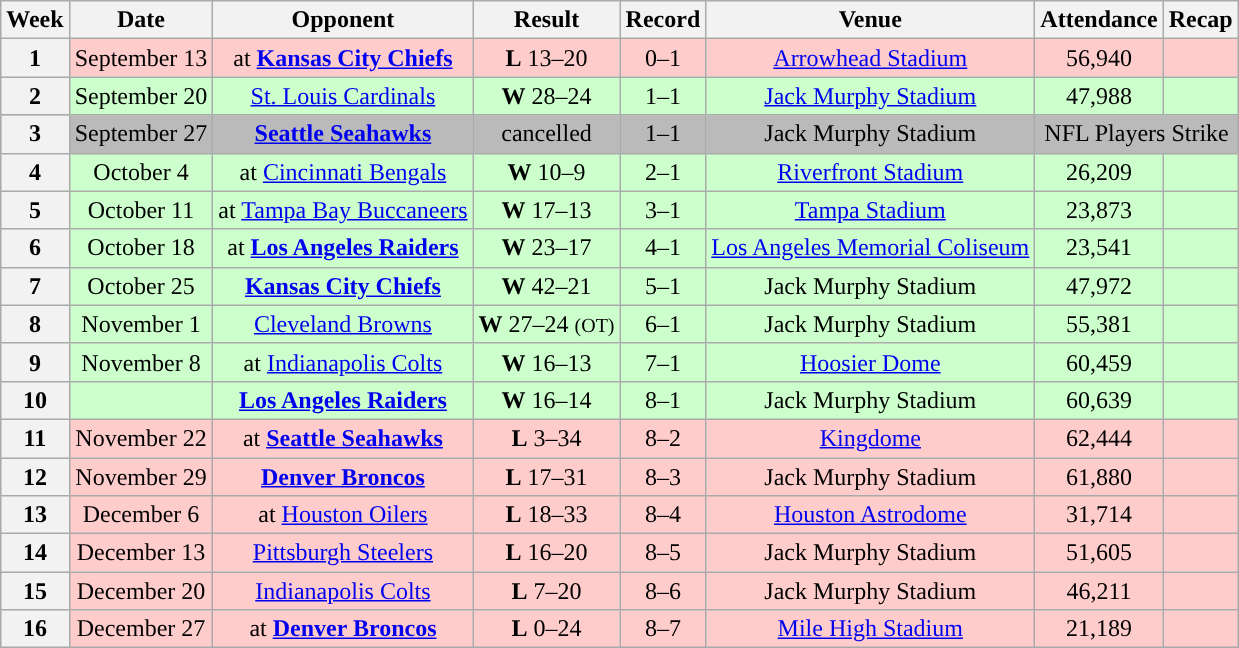<table class="wikitable" style="text-align:center">
<tr>
<th>Week</th>
<th>Date</th>
<th>Opponent</th>
<th>Result</th>
<th>Record</th>
<th>Venue</th>
<th>Attendance</th>
<th>Recap</th>
</tr>
<tr style="background:#fcc">
<th>1</th>
<td>September 13</td>
<td>at <strong><a href='#'>Kansas City Chiefs</a></strong></td>
<td><strong>L</strong> 13–20</td>
<td>0–1</td>
<td><a href='#'>Arrowhead Stadium</a></td>
<td>56,940</td>
<td></td>
</tr>
<tr style="background:#cfc">
<th>2</th>
<td>September 20</td>
<td><a href='#'>St. Louis Cardinals</a></td>
<td><strong>W</strong> 28–24</td>
<td>1–1</td>
<td><a href='#'>Jack Murphy Stadium</a></td>
<td>47,988</td>
<td></td>
</tr>
<tr style="background:#bababa">
<th>3</th>
<td>September 27</td>
<td><strong><a href='#'>Seattle Seahawks</a></strong></td>
<td>cancelled</td>
<td>1–1</td>
<td>Jack Murphy Stadium</td>
<td colspan=2>NFL Players Strike</td>
</tr>
<tr style="background:#cfc">
<th>4</th>
<td>October 4</td>
<td>at <a href='#'>Cincinnati Bengals</a></td>
<td><strong>W</strong> 10–9</td>
<td>2–1</td>
<td><a href='#'>Riverfront Stadium</a></td>
<td>26,209</td>
<td></td>
</tr>
<tr style="background:#cfc">
<th>5</th>
<td>October 11</td>
<td>at <a href='#'>Tampa Bay Buccaneers</a></td>
<td><strong>W</strong> 17–13</td>
<td>3–1</td>
<td><a href='#'>Tampa Stadium</a></td>
<td>23,873</td>
<td></td>
</tr>
<tr style="background:#cfc">
<th>6</th>
<td>October 18</td>
<td>at <strong><a href='#'>Los Angeles Raiders</a></strong></td>
<td><strong>W</strong> 23–17</td>
<td>4–1</td>
<td><a href='#'>Los Angeles Memorial Coliseum</a></td>
<td>23,541</td>
<td></td>
</tr>
<tr style="background:#cfc">
<th>7</th>
<td>October 25</td>
<td><strong><a href='#'>Kansas City Chiefs</a></strong></td>
<td><strong>W</strong> 42–21</td>
<td>5–1</td>
<td>Jack Murphy Stadium</td>
<td>47,972</td>
<td></td>
</tr>
<tr style="background:#cfc">
<th>8</th>
<td>November 1</td>
<td><a href='#'>Cleveland Browns</a></td>
<td><strong>W</strong> 27–24 <small>(OT)</small></td>
<td>6–1</td>
<td>Jack Murphy Stadium</td>
<td>55,381</td>
<td></td>
</tr>
<tr style="background:#cfc">
<th>9</th>
<td>November 8</td>
<td>at <a href='#'>Indianapolis Colts</a></td>
<td><strong>W</strong> 16–13</td>
<td>7–1</td>
<td><a href='#'>Hoosier Dome</a></td>
<td>60,459</td>
<td></td>
</tr>
<tr style="background:#cfc">
<th>10</th>
<td></td>
<td><strong><a href='#'>Los Angeles Raiders</a></strong></td>
<td><strong>W</strong> 16–14</td>
<td>8–1</td>
<td>Jack Murphy Stadium</td>
<td>60,639</td>
<td></td>
</tr>
<tr style="background:#fcc">
<th>11</th>
<td>November 22</td>
<td>at <strong><a href='#'>Seattle Seahawks</a></strong></td>
<td><strong>L</strong> 3–34</td>
<td>8–2</td>
<td><a href='#'>Kingdome</a></td>
<td>62,444</td>
<td></td>
</tr>
<tr style="background:#fcc">
<th>12</th>
<td>November 29</td>
<td><strong><a href='#'>Denver Broncos</a></strong></td>
<td><strong>L</strong> 17–31</td>
<td>8–3</td>
<td>Jack Murphy Stadium</td>
<td>61,880</td>
<td></td>
</tr>
<tr style="background:#fcc">
<th>13</th>
<td>December 6</td>
<td>at <a href='#'>Houston Oilers</a></td>
<td><strong>L</strong> 18–33</td>
<td>8–4</td>
<td><a href='#'>Houston Astrodome</a></td>
<td>31,714</td>
<td></td>
</tr>
<tr style="background:#fcc">
<th>14</th>
<td>December 13</td>
<td><a href='#'>Pittsburgh Steelers</a></td>
<td><strong>L</strong> 16–20</td>
<td>8–5</td>
<td>Jack Murphy Stadium</td>
<td>51,605</td>
<td></td>
</tr>
<tr style="background:#fcc">
<th>15</th>
<td>December 20</td>
<td><a href='#'>Indianapolis Colts</a></td>
<td><strong>L</strong> 7–20</td>
<td>8–6</td>
<td>Jack Murphy Stadium</td>
<td>46,211</td>
<td></td>
</tr>
<tr style="background:#fcc">
<th>16</th>
<td>December 27</td>
<td>at <strong><a href='#'>Denver Broncos</a></strong></td>
<td><strong>L</strong> 0–24</td>
<td>8–7</td>
<td><a href='#'>Mile High Stadium</a></td>
<td>21,189</td>
<td></td>
</tr>
</table>
